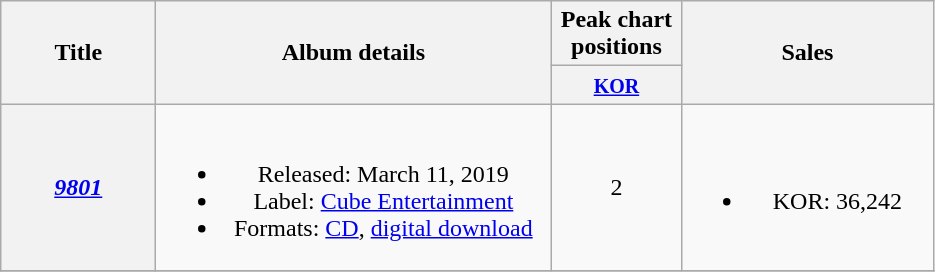<table class="wikitable plainrowheaders" style="text-align:center;">
<tr>
<th scope="col" rowspan="2" style="width:6em;">Title</th>
<th scope="col" rowspan="2" style="width:16em;">Album details</th>
<th scope="col" colspan="1" style="width:5em;">Peak chart positions</th>
<th scope="col" rowspan="2" style="width:10em;">Sales</th>
</tr>
<tr>
<th><small><a href='#'>KOR</a></small><br></th>
</tr>
<tr>
<th scope="row"><em><a href='#'>9801</a></em></th>
<td><br><ul><li>Released: March 11, 2019</li><li>Label: <a href='#'>Cube Entertainment</a></li><li>Formats: <a href='#'>CD</a>, <a href='#'>digital download</a></li></ul></td>
<td>2</td>
<td><br><ul><li>KOR: 36,242</li></ul></td>
</tr>
<tr>
</tr>
</table>
